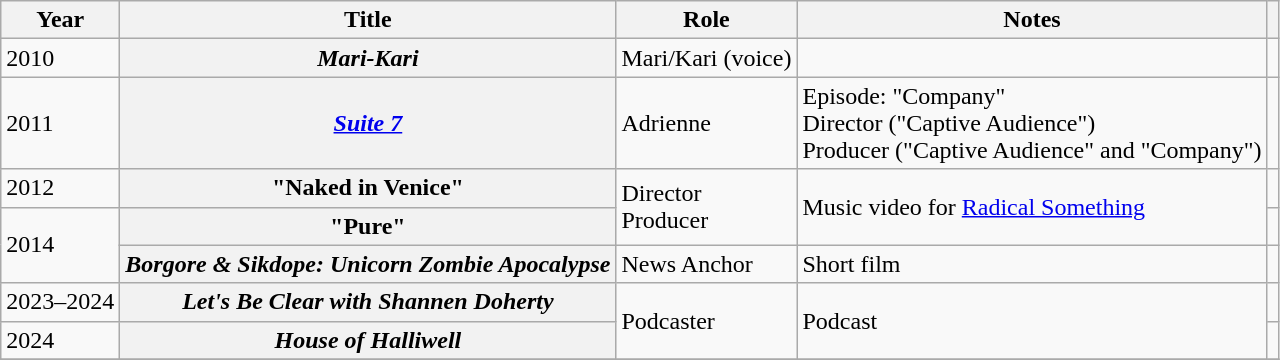<table class="wikitable plainrowheaders sortable">
<tr>
<th scope="col">Year</th>
<th scope="col">Title</th>
<th scope="col">Role</th>
<th scope="col" class="unsortable">Notes</th>
<th scope="col" class="unsortable"></th>
</tr>
<tr>
<td>2010</td>
<th scope="row"><em>Mari-Kari</em></th>
<td>Mari/Kari (voice)</td>
<td></td>
<td></td>
</tr>
<tr>
<td>2011</td>
<th scope="row"><em><a href='#'>Suite 7</a></em></th>
<td>Adrienne</td>
<td>Episode: "Company"<br>Director ("Captive Audience")<br> Producer ("Captive Audience" and "Company")</td>
<td></td>
</tr>
<tr>
<td>2012</td>
<th scope="row">"Naked in Venice"</th>
<td rowspan=2>Director<br>Producer</td>
<td rowspan=2>Music video for <a href='#'>Radical Something</a></td>
<td></td>
</tr>
<tr>
<td rowspan="2">2014</td>
<th scope="row">"Pure"</th>
<td></td>
</tr>
<tr>
<th scope="row"><em>Borgore & Sikdope: Unicorn Zombie Apocalypse</em></th>
<td>News Anchor</td>
<td>Short film</td>
<td></td>
</tr>
<tr>
<td>2023–2024</td>
<th scope="row"><em>Let's Be Clear with Shannen Doherty</em></th>
<td rowspan=2>Podcaster</td>
<td rowspan=2>Podcast</td>
<td></td>
</tr>
<tr>
<td>2024</td>
<th scope="row"><em>House of Halliwell</em></th>
<td></td>
</tr>
<tr>
</tr>
</table>
